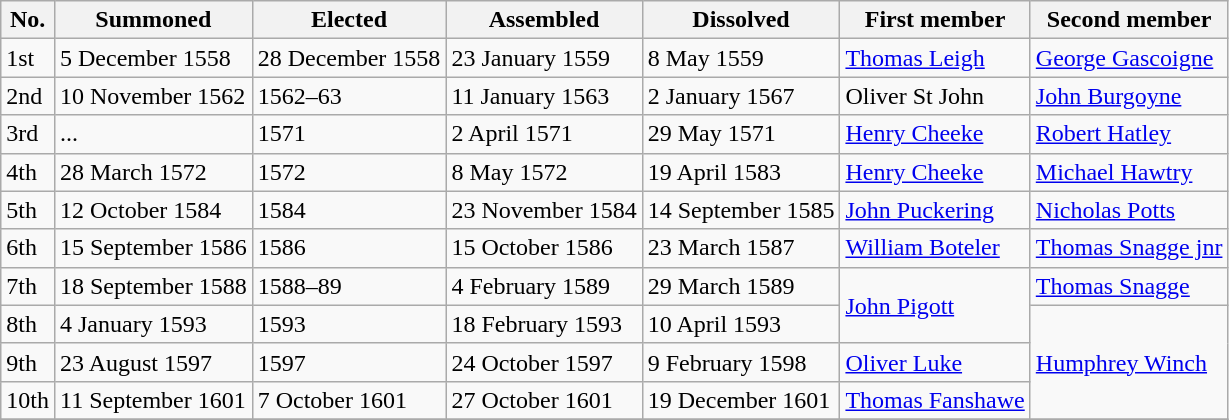<table class="wikitable">
<tr>
<th>No.</th>
<th>Summoned</th>
<th>Elected</th>
<th>Assembled</th>
<th>Dissolved</th>
<th>First member</th>
<th>Second member</th>
</tr>
<tr>
<td>1st</td>
<td>5 December 1558</td>
<td>28 December 1558</td>
<td>23 January 1559</td>
<td>8 May 1559</td>
<td><a href='#'>Thomas Leigh</a></td>
<td><a href='#'>George Gascoigne</a></td>
</tr>
<tr>
<td>2nd</td>
<td>10 November 1562</td>
<td>1562–63</td>
<td>11 January 1563</td>
<td>2 January 1567</td>
<td>Oliver St John</td>
<td><a href='#'>John Burgoyne</a></td>
</tr>
<tr>
<td>3rd</td>
<td>...</td>
<td>1571</td>
<td>2 April 1571</td>
<td>29 May 1571</td>
<td><a href='#'>Henry Cheeke</a></td>
<td><a href='#'>Robert Hatley</a></td>
</tr>
<tr>
<td>4th</td>
<td>28 March 1572</td>
<td>1572</td>
<td>8 May 1572</td>
<td>19 April 1583</td>
<td><a href='#'>Henry Cheeke</a></td>
<td><a href='#'>Michael Hawtry</a></td>
</tr>
<tr>
<td>5th</td>
<td>12 October 1584</td>
<td>1584</td>
<td>23 November 1584</td>
<td>14 September 1585</td>
<td><a href='#'>John Puckering</a></td>
<td><a href='#'>Nicholas Potts</a></td>
</tr>
<tr>
<td>6th</td>
<td>15 September 1586</td>
<td>1586</td>
<td>15 October 1586</td>
<td>23 March 1587</td>
<td><a href='#'>William Boteler</a></td>
<td><a href='#'>Thomas Snagge jnr</a></td>
</tr>
<tr>
<td>7th</td>
<td>18 September 1588</td>
<td>1588–89</td>
<td>4 February 1589</td>
<td>29 March 1589</td>
<td rowspan="2"><a href='#'>John Pigott</a></td>
<td><a href='#'>Thomas Snagge</a></td>
</tr>
<tr>
<td>8th</td>
<td>4 January 1593</td>
<td>1593</td>
<td>18 February 1593</td>
<td>10 April 1593</td>
<td rowspan="3"><a href='#'>Humphrey Winch</a></td>
</tr>
<tr>
<td>9th</td>
<td>23 August 1597</td>
<td>1597</td>
<td>24 October 1597</td>
<td>9 February 1598</td>
<td><a href='#'>Oliver Luke</a></td>
</tr>
<tr>
<td>10th</td>
<td>11 September 1601</td>
<td>7 October 1601</td>
<td>27 October 1601</td>
<td>19 December 1601</td>
<td><a href='#'>Thomas Fanshawe</a></td>
</tr>
<tr>
</tr>
</table>
